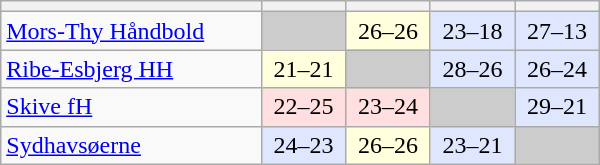<table class="wikitable" style="text-align: center;" width="400">
<tr>
<th width=200></th>
<th width=60></th>
<th width=60></th>
<th width=60></th>
<th width=60></th>
</tr>
<tr>
<td style="text-align: left;"><a href='#'>Mors-Thy Håndbold</a></td>
<td bgcolor=#CCCCCC> </td>
<td bgcolor=#FFFFDD>26–26</td>
<td bgcolor=#DFE7FF>23–18</td>
<td bgcolor=#DFE7FF>27–13</td>
</tr>
<tr>
<td style="text-align: left;"><a href='#'>Ribe-Esbjerg HH</a></td>
<td bgcolor=#FFFFDD>21–21</td>
<td bgcolor=#CCCCCC> </td>
<td bgcolor=#DFE7FF>28–26</td>
<td bgcolor=#DFE7FF>26–24</td>
</tr>
<tr>
<td style="text-align: left;"><a href='#'>Skive fH</a></td>
<td bgcolor=#FFDFDF>22–25</td>
<td bgcolor=#FFDFDF>23–24</td>
<td bgcolor=#CCCCCC> </td>
<td bgcolor=#DFE7FF>29–21</td>
</tr>
<tr>
<td style="text-align: left;"><a href='#'>Sydhavsøerne</a></td>
<td bgcolor=#DFE7FF>24–23</td>
<td bgcolor=#FFFFDD>26–26</td>
<td bgcolor=#DFE7FF>23–21</td>
<td bgcolor=#CCCCCC> </td>
</tr>
</table>
